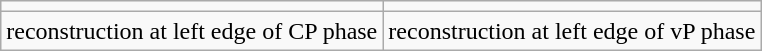<table class="wikitable">
<tr>
<td></td>
<td></td>
</tr>
<tr>
<td>reconstruction at left edge of CP phase</td>
<td>reconstruction at left edge of vP phase</td>
</tr>
</table>
